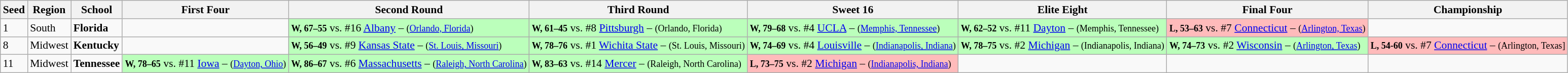<table class="sortable wikitable" style="white-space:nowrap; font-size:90%;">
<tr>
<th>Seed</th>
<th>Region</th>
<th>School</th>
<th>First Four</th>
<th>Second Round</th>
<th>Third Round</th>
<th>Sweet 16</th>
<th>Elite Eight</th>
<th>Final Four</th>
<th>Championship</th>
</tr>
<tr>
<td>1</td>
<td>South</td>
<td><strong>Florida</strong></td>
<td> </td>
<td style="background:#bfb;"><strong><small>W, 67–55</small></strong> vs. #16 <a href='#'>Albany</a> – <small>(<a href='#'>Orlando, Florida</a>)</small></td>
<td style="background:#bfb;"><strong><small>W, 61–45</small></strong> vs. #8 <a href='#'>Pittsburgh</a> – <small>(Orlando, Florida)</small></td>
<td style="background:#bfb;"><strong><small>W, 79–68</small></strong> vs. #4 <a href='#'>UCLA</a> – <small>(<a href='#'>Memphis, Tennessee</a>)</small></td>
<td style="background:#bfb;"><strong><small>W, 62–52</small></strong> vs. #11 <a href='#'>Dayton</a> – <small>(Memphis, Tennessee)</small></td>
<td style="background:#fbb;"><strong><small>L, 53–63</small></strong>  vs. #7 <a href='#'>Connecticut</a> – <small>(<a href='#'>Arlington, Texas</a>)</small></td>
<td> </td>
</tr>
<tr>
<td>8</td>
<td>Midwest</td>
<td><strong>Kentucky</strong></td>
<td> </td>
<td style="background:#bfb;"><strong><small>W, 56–49</small></strong> vs. #9 <a href='#'>Kansas State</a> – <small>(<a href='#'>St. Louis, Missouri</a>)</small></td>
<td style="background:#bfb;"><strong><small>W, 78–76</small></strong> vs. #1 <a href='#'>Wichita State</a> – <small>(St. Louis, Missouri)</small></td>
<td style="background:#bfb;"><strong><small>W, 74–69</small></strong> vs. #4 <a href='#'>Louisville</a> – <small>(<a href='#'>Indianapolis, Indiana</a>)</small></td>
<td style="background:#bfb;"><strong><small>W, 78–75</small></strong> vs. #2 <a href='#'>Michigan</a> – <small>(Indianapolis, Indiana)</small></td>
<td style="background:#bfb;"><strong><small>W, 74–73</small></strong> vs. #2 <a href='#'>Wisconsin</a> – <small>(<a href='#'>Arlington, Texas</a>)</small></td>
<td style="background:#fbb;"><strong><small>L, 54-60</small></strong> vs. #7 <a href='#'>Connecticut</a> – <small>(Arlington, Texas]</small></td>
</tr>
<tr>
<td>11</td>
<td>Midwest</td>
<td><strong>Tennessee</strong></td>
<td style="background:#bfb;"><strong><small>W, 78–65</small></strong> vs. #11 <a href='#'>Iowa</a> – <small>(<a href='#'>Dayton, Ohio</a>)</small></td>
<td style="background:#bfb;"><strong><small>W, 86–67</small></strong> vs. #6 <a href='#'>Massachusetts</a> – <small>(<a href='#'>Raleigh, North Carolina</a>)</small></td>
<td style="background:#bfb;"><strong><small>W, 83–63</small></strong> vs. #14 <a href='#'>Mercer</a> – <small>(Raleigh, North Carolina)</small></td>
<td style="background:#fbb;"><strong><small>L, 73–75</small></strong> vs. #2 <a href='#'>Michigan</a> – <small>(<a href='#'>Indianapolis, Indiana</a>)</small></td>
<td> </td>
<td> </td>
<td> </td>
</tr>
</table>
